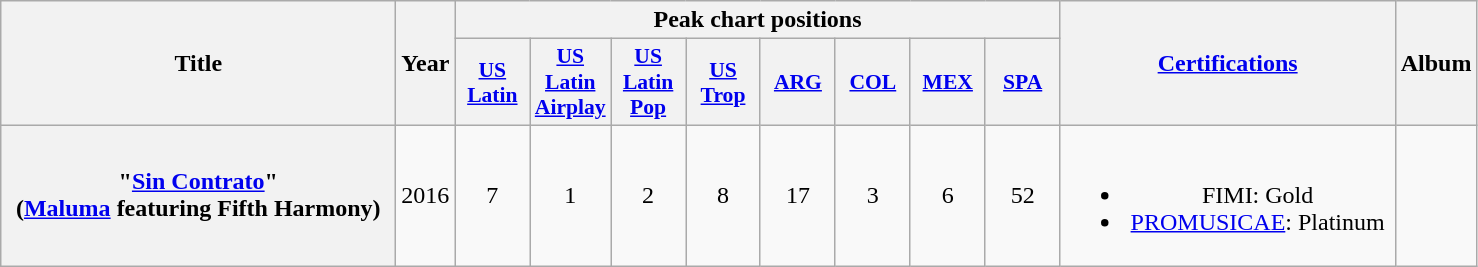<table class="wikitable plainrowheaders" style="text-align:center;">
<tr>
<th scope="col" rowspan="2" style="width:16em;">Title</th>
<th scope="col" rowspan="2">Year</th>
<th scope="col" colspan="8">Peak chart positions</th>
<th scope="col" rowspan="2" style="width:13.5em;"><a href='#'>Certifications</a></th>
<th scope="col" rowspan="2">Album</th>
</tr>
<tr>
<th scope="col" style="width:3em;font-size:90%;"><a href='#'>US<br>Latin</a><br></th>
<th scope="col" style="width:3em;font-size:90%;"><a href='#'>US<br>Latin<br>Airplay</a><br></th>
<th scope="col" style="width:3em;font-size:90%;"><a href='#'>US<br>Latin<br>Pop</a><br></th>
<th scope="col" style="width:3em;font-size:90%;"><a href='#'>US<br>Trop</a><br></th>
<th scope="col" style="width:3em;font-size:90%;"><a href='#'>ARG</a><br></th>
<th scope="col" style="width:3em;font-size:90%;"><a href='#'>COL</a><br></th>
<th scope="col" style="width:3em;font-size:90%;"><a href='#'>MEX</a><br></th>
<th scope="col" style="width:3em;font-size:90%;"><a href='#'>SPA</a><br></th>
</tr>
<tr>
<th scope="row">"<a href='#'>Sin Contrato</a>"<br><span>(<a href='#'>Maluma</a> featuring Fifth Harmony)</span></th>
<td>2016</td>
<td>7</td>
<td>1</td>
<td>2</td>
<td>8</td>
<td>17</td>
<td>3</td>
<td>6</td>
<td>52</td>
<td><br><ul><li>FIMI: Gold</li><li><a href='#'>PROMUSICAE</a>: Platinum</li></ul></td>
<td></td>
</tr>
</table>
